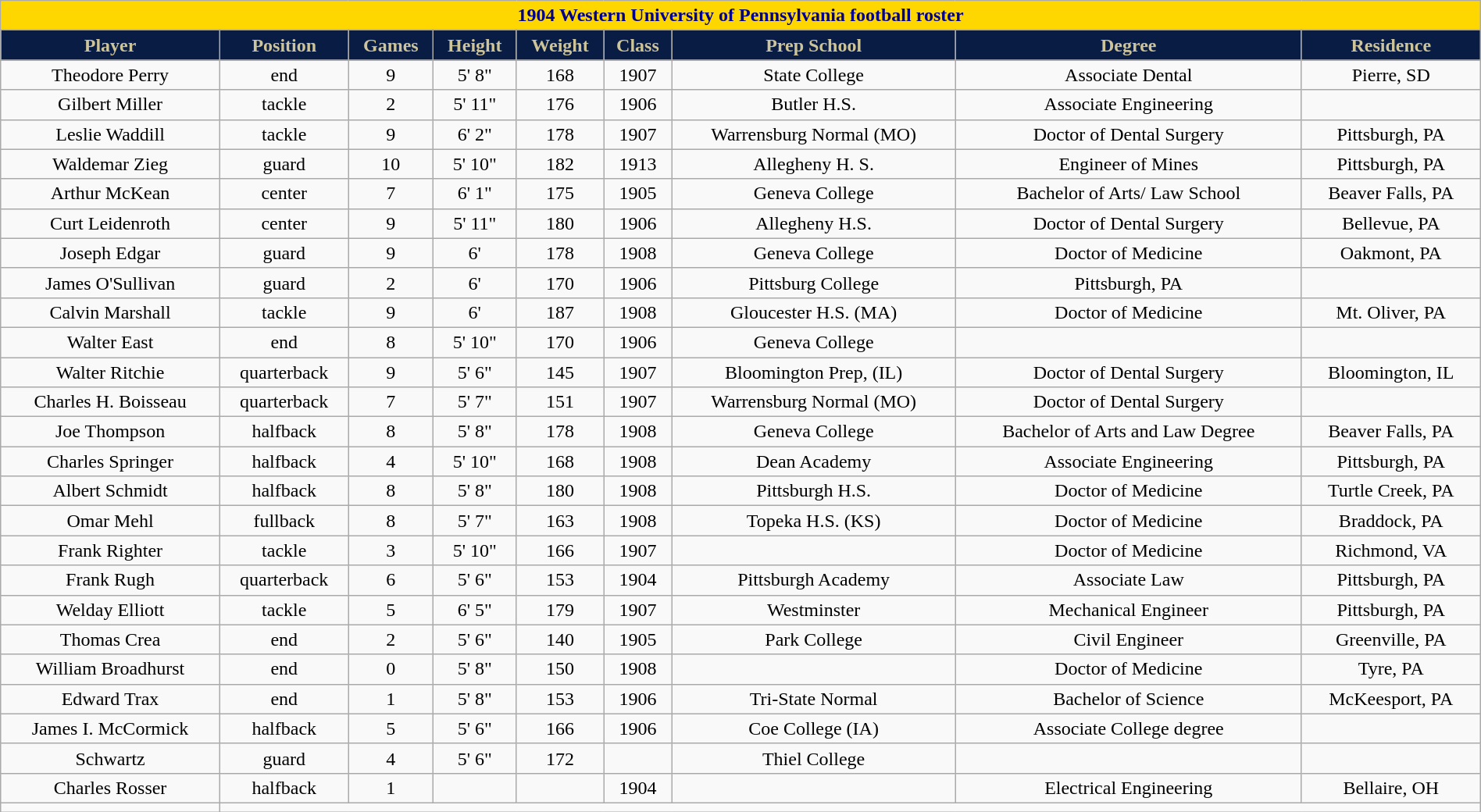<table class="wikitable collapsible collapsed" style="margin: left; text-align:right; width:100%;">
<tr>
<th colspan="10" ; style="background:gold; color:darkblue; text-align: center;"><strong>1904 Western University of Pennsylvania football roster</strong></th>
</tr>
<tr align="center"  style="background:#091C44; color:#CEC499;">
<td><strong>Player</strong></td>
<td><strong>Position</strong></td>
<td><strong>Games</strong></td>
<td><strong>Height</strong></td>
<td><strong>Weight</strong></td>
<td><strong>Class</strong></td>
<td><strong>Prep School</strong></td>
<td><strong>Degree</strong></td>
<td><strong>Residence</strong></td>
</tr>
<tr align="center" bgcolor="">
<td>Theodore Perry</td>
<td>end</td>
<td>9</td>
<td>5' 8"</td>
<td>168</td>
<td>1907</td>
<td>State College</td>
<td>Associate Dental</td>
<td>Pierre, SD</td>
</tr>
<tr align="center" bgcolor="">
<td>Gilbert Miller</td>
<td>tackle</td>
<td>2</td>
<td>5' 11"</td>
<td>176</td>
<td>1906</td>
<td>Butler H.S.</td>
<td>Associate Engineering</td>
<td></td>
</tr>
<tr align="center" bgcolor="">
<td>Leslie Waddill</td>
<td>tackle</td>
<td>9</td>
<td>6' 2"</td>
<td>178</td>
<td>1907</td>
<td>Warrensburg Normal (MO)</td>
<td>Doctor of Dental Surgery</td>
<td>Pittsburgh, PA</td>
</tr>
<tr align="center" bgcolor="">
<td>Waldemar Zieg</td>
<td>guard</td>
<td>10</td>
<td>5' 10"</td>
<td>182</td>
<td>1913</td>
<td>Allegheny H. S.</td>
<td>Engineer of Mines</td>
<td>Pittsburgh, PA</td>
</tr>
<tr align="center" bgcolor="">
<td>Arthur McKean</td>
<td>center</td>
<td>7</td>
<td>6' 1"</td>
<td>175</td>
<td>1905</td>
<td>Geneva College</td>
<td>Bachelor of Arts/ Law School</td>
<td>Beaver Falls, PA</td>
</tr>
<tr align="center" bgcolor="">
<td>Curt Leidenroth</td>
<td>center</td>
<td>9</td>
<td>5' 11"</td>
<td>180</td>
<td>1906</td>
<td>Allegheny H.S.</td>
<td>Doctor of Dental Surgery</td>
<td>Bellevue, PA</td>
</tr>
<tr align="center" bgcolor="">
<td>Joseph Edgar</td>
<td>guard</td>
<td>9</td>
<td>6'</td>
<td>178</td>
<td>1908</td>
<td>Geneva College</td>
<td>Doctor of Medicine</td>
<td>Oakmont, PA</td>
</tr>
<tr align="center" bgcolor="">
<td>James O'Sullivan</td>
<td>guard</td>
<td>2</td>
<td>6'</td>
<td>170</td>
<td>1906</td>
<td>Pittsburg College</td>
<td Doctor of Medicine>Pittsburgh, PA</td>
</tr>
<tr align="center" bgcolor="">
<td>Calvin Marshall</td>
<td>tackle</td>
<td>9</td>
<td>6'</td>
<td>187</td>
<td>1908</td>
<td>Gloucester H.S. (MA)</td>
<td>Doctor of Medicine</td>
<td>Mt. Oliver, PA</td>
</tr>
<tr align="center" bgcolor="">
<td>Walter East</td>
<td>end</td>
<td>8</td>
<td>5' 10"</td>
<td>170</td>
<td>1906</td>
<td>Geneva College</td>
<td></td>
<td></td>
</tr>
<tr align="center" bgcolor="">
<td>Walter Ritchie</td>
<td>quarterback</td>
<td>9</td>
<td>5' 6"</td>
<td>145</td>
<td>1907</td>
<td>Bloomington Prep, (IL)</td>
<td>Doctor of Dental Surgery</td>
<td>Bloomington, IL</td>
</tr>
<tr align="center" bgcolor="">
<td>Charles H. Boisseau</td>
<td>quarterback</td>
<td>7</td>
<td>5' 7"</td>
<td>151</td>
<td>1907</td>
<td>Warrensburg Normal (MO)</td>
<td>Doctor of Dental Surgery</td>
<td></td>
</tr>
<tr align="center" bgcolor="">
<td>Joe Thompson</td>
<td>halfback</td>
<td>8</td>
<td>5' 8"</td>
<td>178</td>
<td>1908</td>
<td>Geneva College</td>
<td>Bachelor of Arts and Law Degree</td>
<td>Beaver Falls, PA</td>
</tr>
<tr align="center" bgcolor="">
<td>Charles Springer</td>
<td>halfback</td>
<td>4</td>
<td>5' 10"</td>
<td>168</td>
<td>1908</td>
<td>Dean Academy</td>
<td>Associate Engineering</td>
<td>Pittsburgh, PA</td>
</tr>
<tr align="center" bgcolor="">
<td>Albert Schmidt</td>
<td>halfback</td>
<td>8</td>
<td>5' 8"</td>
<td>180</td>
<td>1908</td>
<td>Pittsburgh H.S.</td>
<td>Doctor of Medicine</td>
<td>Turtle Creek, PA</td>
</tr>
<tr align="center" bgcolor="">
<td>Omar Mehl</td>
<td>fullback</td>
<td>8</td>
<td>5' 7"</td>
<td>163</td>
<td>1908</td>
<td>Topeka H.S. (KS)</td>
<td>Doctor of Medicine</td>
<td>Braddock, PA</td>
</tr>
<tr align="center" bgcolor="">
<td>Frank Righter</td>
<td>tackle</td>
<td>3</td>
<td>5' 10"</td>
<td>166</td>
<td>1907</td>
<td></td>
<td>Doctor of Medicine</td>
<td>Richmond, VA</td>
</tr>
<tr align="center" bgcolor="">
<td>Frank Rugh</td>
<td>quarterback</td>
<td>6</td>
<td>5' 6"</td>
<td>153</td>
<td>1904</td>
<td>Pittsburgh Academy</td>
<td>Associate Law</td>
<td>Pittsburgh, PA</td>
</tr>
<tr align="center" bgcolor="">
<td>Welday Elliott</td>
<td>tackle</td>
<td>5</td>
<td>6' 5"</td>
<td>179</td>
<td>1907</td>
<td>Westminster</td>
<td>Mechanical Engineer</td>
<td>Pittsburgh, PA</td>
</tr>
<tr align="center" bgcolor="">
<td>Thomas Crea</td>
<td>end</td>
<td>2</td>
<td>5' 6"</td>
<td>140</td>
<td>1905</td>
<td>Park College</td>
<td>Civil Engineer</td>
<td>Greenville, PA</td>
</tr>
<tr align="center" bgcolor="">
<td>William Broadhurst</td>
<td>end</td>
<td>0</td>
<td>5' 8"</td>
<td>150</td>
<td>1908</td>
<td></td>
<td>Doctor of Medicine</td>
<td>Tyre, PA</td>
</tr>
<tr align="center" bgcolor="">
<td>Edward Trax</td>
<td>end</td>
<td>1</td>
<td>5' 8"</td>
<td>153</td>
<td>1906</td>
<td>Tri-State Normal</td>
<td>Bachelor of Science</td>
<td>McKeesport, PA</td>
</tr>
<tr align="center" bgcolor="">
<td>James I. McCormick</td>
<td>halfback</td>
<td>5</td>
<td>5' 6"</td>
<td>166</td>
<td>1906</td>
<td>Coe College (IA)</td>
<td>Associate College degree</td>
<td></td>
</tr>
<tr align="center" bgcolor="">
<td>Schwartz</td>
<td>guard</td>
<td>4</td>
<td>5' 6"</td>
<td>172</td>
<td></td>
<td>Thiel College</td>
<td></td>
<td></td>
</tr>
<tr align="center" bgcolor="">
<td>Charles Rosser</td>
<td>halfback</td>
<td>1</td>
<td></td>
<td></td>
<td>1904</td>
<td></td>
<td>Electrical Engineering</td>
<td>Bellaire, OH</td>
</tr>
<tr align="center" bgcolor="">
<td></td>
</tr>
</table>
